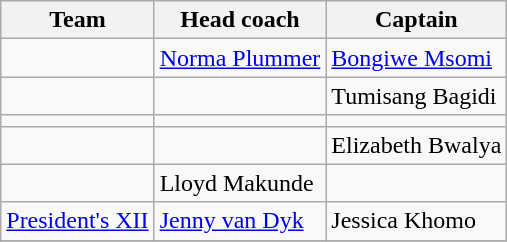<table class="wikitable collapsible">
<tr>
<th>Team</th>
<th>Head coach</th>
<th>Captain</th>
</tr>
<tr>
<td></td>
<td><a href='#'>Norma Plummer</a></td>
<td><a href='#'>Bongiwe Msomi</a></td>
</tr>
<tr>
<td></td>
<td></td>
<td>Tumisang Bagidi</td>
</tr>
<tr>
<td></td>
<td></td>
<td></td>
</tr>
<tr>
<td></td>
<td></td>
<td>Elizabeth Bwalya</td>
</tr>
<tr>
<td></td>
<td>Lloyd Makunde</td>
<td></td>
</tr>
<tr>
<td> <a href='#'>President's XII</a></td>
<td><a href='#'>Jenny van Dyk</a></td>
<td>Jessica Khomo</td>
</tr>
<tr>
</tr>
</table>
